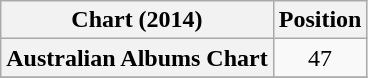<table class="wikitable sortable plainrowheaders" style="text-align:center">
<tr>
<th scope="col">Chart (2014)</th>
<th scope="col">Position</th>
</tr>
<tr>
<th scope="row">Australian Albums Chart</th>
<td>47</td>
</tr>
<tr>
</tr>
</table>
